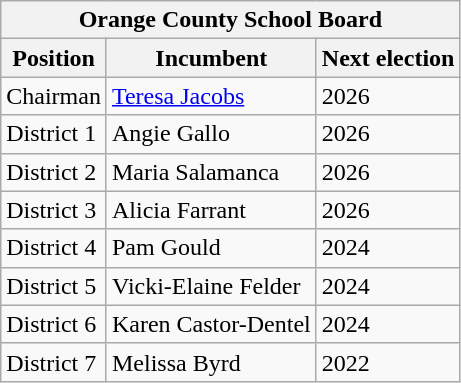<table class=wikitable>
<tr>
<th colspan = 3>Orange County School Board</th>
</tr>
<tr>
<th>Position</th>
<th>Incumbent</th>
<th>Next election</th>
</tr>
<tr>
<td>Chairman</td>
<td><a href='#'>Teresa Jacobs</a></td>
<td>2026</td>
</tr>
<tr>
<td>District 1</td>
<td>Angie Gallo</td>
<td>2026</td>
</tr>
<tr>
<td>District 2</td>
<td>Maria Salamanca</td>
<td>2026</td>
</tr>
<tr>
<td>District 3</td>
<td>Alicia Farrant</td>
<td>2026</td>
</tr>
<tr>
<td>District 4</td>
<td>Pam Gould</td>
<td>2024</td>
</tr>
<tr>
<td>District 5</td>
<td>Vicki-Elaine Felder</td>
<td>2024</td>
</tr>
<tr>
<td>District 6</td>
<td>Karen Castor-Dentel</td>
<td>2024</td>
</tr>
<tr>
<td>District 7</td>
<td>Melissa Byrd</td>
<td>2022</td>
</tr>
</table>
